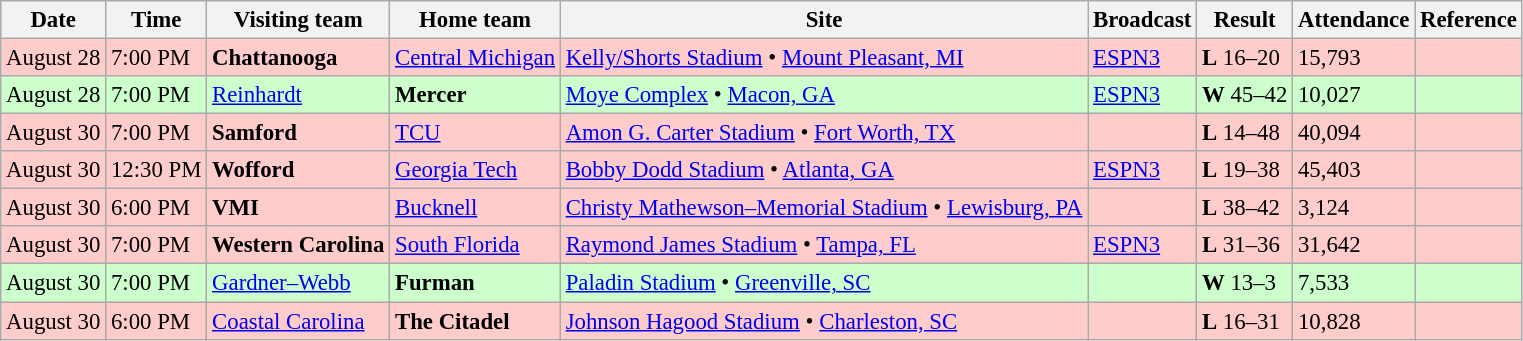<table class="wikitable" style="font-size:95%;">
<tr>
<th>Date</th>
<th>Time</th>
<th>Visiting team</th>
<th>Home team</th>
<th>Site</th>
<th>Broadcast</th>
<th>Result</th>
<th>Attendance</th>
<th class="unsortable">Reference</th>
</tr>
<tr bgcolor=ffcccc>
<td>August 28</td>
<td>7:00 PM</td>
<td><strong>Chattanooga</strong></td>
<td><a href='#'>Central Michigan</a></td>
<td><a href='#'>Kelly/Shorts Stadium</a> • <a href='#'>Mount Pleasant, MI</a></td>
<td><a href='#'>ESPN3</a></td>
<td><strong>L</strong> 16–20</td>
<td>15,793</td>
<td></td>
</tr>
<tr bgcolor=ccffcc>
<td>August 28</td>
<td>7:00 PM</td>
<td><a href='#'>Reinhardt</a></td>
<td><strong>Mercer</strong></td>
<td><a href='#'>Moye Complex</a> • <a href='#'>Macon, GA</a></td>
<td><a href='#'>ESPN3</a></td>
<td><strong>W</strong> 45–42</td>
<td>10,027</td>
<td></td>
</tr>
<tr bgcolor=ffcccc>
<td>August 30</td>
<td>7:00 PM</td>
<td><strong>Samford</strong></td>
<td><a href='#'>TCU</a></td>
<td><a href='#'>Amon G. Carter Stadium</a> • <a href='#'>Fort Worth, TX</a></td>
<td></td>
<td><strong>L</strong> 14–48</td>
<td>40,094</td>
<td></td>
</tr>
<tr bgcolor=ffcccc>
<td>August 30</td>
<td>12:30 PM</td>
<td><strong>Wofford</strong></td>
<td><a href='#'>Georgia Tech</a></td>
<td><a href='#'>Bobby Dodd Stadium</a> • <a href='#'>Atlanta, GA</a></td>
<td><a href='#'>ESPN3</a></td>
<td><strong>L</strong> 19–38</td>
<td>45,403</td>
<td></td>
</tr>
<tr bgcolor=ffcccc>
<td>August 30</td>
<td>6:00 PM</td>
<td><strong>VMI</strong></td>
<td><a href='#'>Bucknell</a></td>
<td><a href='#'>Christy Mathewson–Memorial Stadium</a> • <a href='#'>Lewisburg, PA</a></td>
<td></td>
<td><strong>L</strong> 38–42</td>
<td>3,124</td>
<td></td>
</tr>
<tr bgcolor=ffcccc>
<td>August 30</td>
<td>7:00 PM</td>
<td><strong>Western Carolina</strong></td>
<td><a href='#'>South Florida</a></td>
<td><a href='#'>Raymond James Stadium</a> • <a href='#'>Tampa, FL</a></td>
<td><a href='#'>ESPN3</a></td>
<td><strong>L</strong> 31–36</td>
<td>31,642</td>
<td></td>
</tr>
<tr bgcolor=ccffcc>
<td>August 30</td>
<td>7:00 PM</td>
<td><a href='#'>Gardner–Webb</a></td>
<td><strong>Furman</strong></td>
<td><a href='#'>Paladin Stadium</a> • <a href='#'>Greenville, SC</a></td>
<td></td>
<td><strong>W</strong> 13–3</td>
<td>7,533</td>
<td></td>
</tr>
<tr bgcolor=ffcccc>
<td>August 30</td>
<td>6:00 PM</td>
<td><a href='#'>Coastal Carolina</a></td>
<td><strong>The Citadel</strong></td>
<td><a href='#'>Johnson Hagood Stadium</a> • <a href='#'>Charleston, SC</a></td>
<td></td>
<td><strong>L</strong> 16–31</td>
<td>10,828</td>
<td></td>
</tr>
</table>
